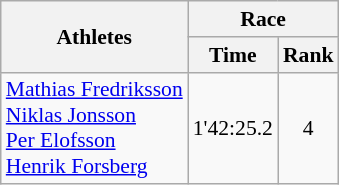<table class="wikitable" border="1" style="font-size:90%">
<tr>
<th rowspan=2>Athletes</th>
<th colspan=2>Race</th>
</tr>
<tr>
<th>Time</th>
<th>Rank</th>
</tr>
<tr>
<td><a href='#'>Mathias Fredriksson</a><br><a href='#'>Niklas Jonsson</a><br><a href='#'>Per Elofsson</a><br><a href='#'>Henrik Forsberg</a></td>
<td align=center>1'42:25.2</td>
<td align=center>4</td>
</tr>
</table>
